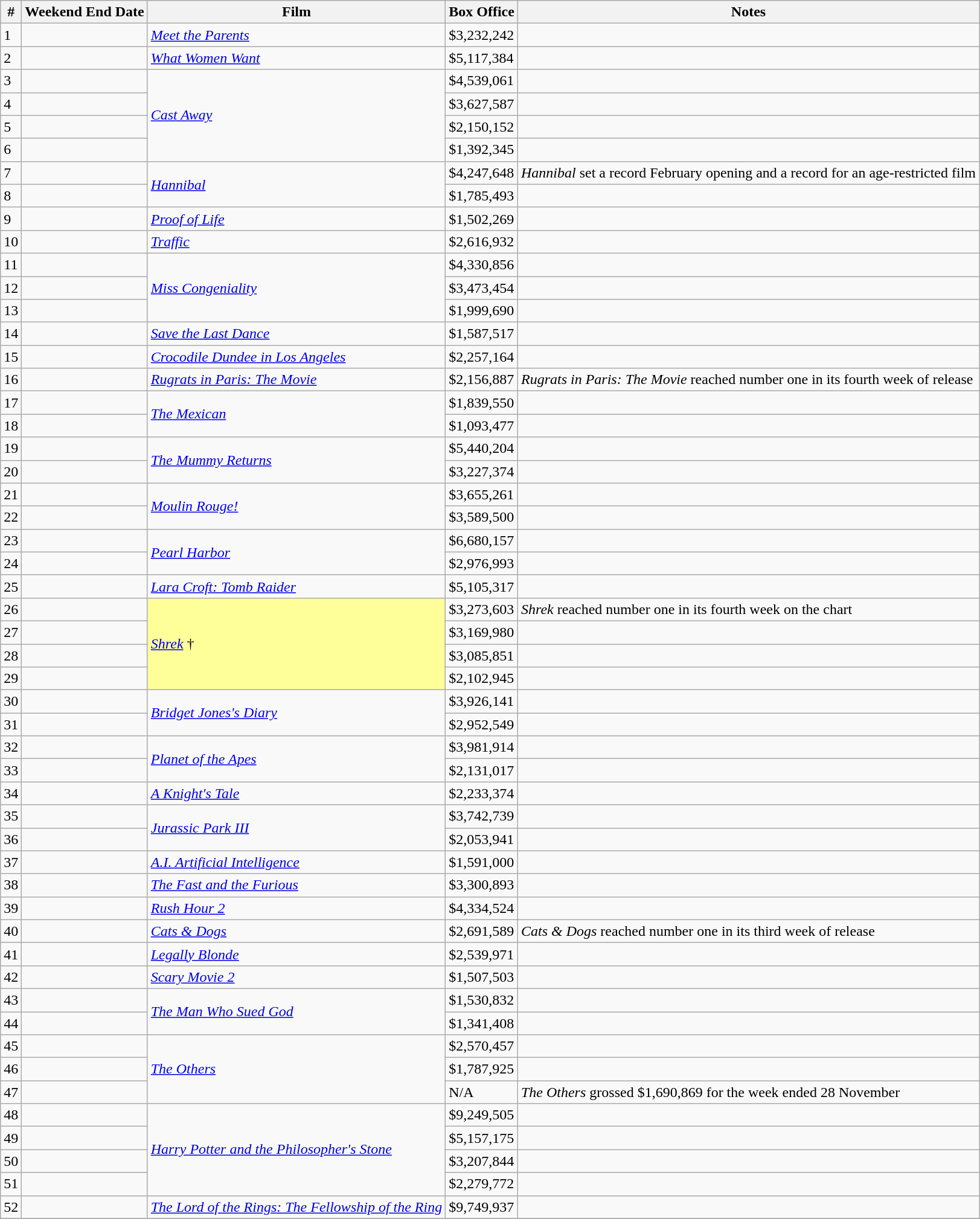<table class="wikitable sortable">
<tr>
<th abbr="Week">#</th>
<th abbr="Date">Weekend End Date</th>
<th>Film</th>
<th>Box Office</th>
<th>Notes</th>
</tr>
<tr>
<td>1</td>
<td></td>
<td><em><a href='#'>Meet the Parents</a></em></td>
<td>$3,232,242</td>
<td></td>
</tr>
<tr>
<td>2</td>
<td></td>
<td><em><a href='#'>What Women Want</a></em></td>
<td>$5,117,384</td>
<td></td>
</tr>
<tr>
<td>3</td>
<td></td>
<td rowspan="4"><em><a href='#'>Cast Away</a></em></td>
<td>$4,539,061</td>
<td></td>
</tr>
<tr>
<td>4</td>
<td></td>
<td>$3,627,587</td>
<td></td>
</tr>
<tr>
<td>5</td>
<td></td>
<td>$2,150,152</td>
<td></td>
</tr>
<tr>
<td>6</td>
<td></td>
<td>$1,392,345</td>
<td></td>
</tr>
<tr>
<td>7</td>
<td></td>
<td rowspan="2"><em><a href='#'>Hannibal</a></em></td>
<td>$4,247,648</td>
<td><em>Hannibal</em> set a record February opening and a record for an age-restricted film</td>
</tr>
<tr>
<td>8</td>
<td></td>
<td>$1,785,493</td>
<td></td>
</tr>
<tr>
<td>9</td>
<td></td>
<td><em><a href='#'>Proof of Life</a></em></td>
<td>$1,502,269</td>
<td></td>
</tr>
<tr>
<td>10</td>
<td></td>
<td><em><a href='#'>Traffic</a></em></td>
<td>$2,616,932</td>
<td></td>
</tr>
<tr>
<td>11</td>
<td></td>
<td rowspan="3"><em><a href='#'>Miss Congeniality</a></em></td>
<td>$4,330,856</td>
<td></td>
</tr>
<tr>
<td>12</td>
<td></td>
<td>$3,473,454</td>
<td></td>
</tr>
<tr>
<td>13</td>
<td></td>
<td>$1,999,690</td>
<td></td>
</tr>
<tr>
<td>14</td>
<td></td>
<td><em><a href='#'>Save the Last Dance</a></em></td>
<td>$1,587,517</td>
<td></td>
</tr>
<tr>
<td>15</td>
<td></td>
<td><em><a href='#'>Crocodile Dundee in Los Angeles</a></em></td>
<td>$2,257,164</td>
<td></td>
</tr>
<tr>
<td>16</td>
<td></td>
<td><em><a href='#'>Rugrats in Paris: The Movie</a></em></td>
<td>$2,156,887</td>
<td><em>Rugrats in Paris: The Movie</em> reached number one in its fourth week of release</td>
</tr>
<tr>
<td>17</td>
<td></td>
<td rowspan="2"><em><a href='#'>The Mexican</a></em></td>
<td>$1,839,550</td>
<td></td>
</tr>
<tr>
<td>18</td>
<td></td>
<td>$1,093,477</td>
<td></td>
</tr>
<tr>
<td>19</td>
<td></td>
<td rowspan="2"><em><a href='#'>The Mummy Returns</a></em></td>
<td>$5,440,204</td>
<td></td>
</tr>
<tr>
<td>20</td>
<td></td>
<td>$3,227,374</td>
<td></td>
</tr>
<tr>
<td>21</td>
<td></td>
<td rowspan="2"><em><a href='#'>Moulin Rouge!</a></em></td>
<td>$3,655,261</td>
<td></td>
</tr>
<tr>
<td>22</td>
<td></td>
<td>$3,589,500</td>
<td></td>
</tr>
<tr>
<td>23</td>
<td></td>
<td rowspan="2"><em><a href='#'>Pearl Harbor</a></em></td>
<td>$6,680,157</td>
<td></td>
</tr>
<tr>
<td>24</td>
<td></td>
<td>$2,976,993</td>
<td></td>
</tr>
<tr>
<td>25</td>
<td></td>
<td><em><a href='#'>Lara Croft: Tomb Raider</a></em></td>
<td>$5,105,317</td>
<td></td>
</tr>
<tr>
<td>26</td>
<td></td>
<td rowspan="4" style="background-color:#FFFF99"><em><a href='#'>Shrek</a></em> †</td>
<td>$3,273,603</td>
<td><em>Shrek</em> reached number one in its fourth week on the chart</td>
</tr>
<tr>
<td>27</td>
<td></td>
<td>$3,169,980</td>
<td></td>
</tr>
<tr>
<td>28</td>
<td></td>
<td>$3,085,851</td>
<td></td>
</tr>
<tr>
<td>29</td>
<td></td>
<td>$2,102,945</td>
<td></td>
</tr>
<tr>
<td>30</td>
<td></td>
<td rowspan="2"><em><a href='#'>Bridget Jones's Diary</a></em></td>
<td>$3,926,141</td>
<td></td>
</tr>
<tr>
<td>31</td>
<td></td>
<td>$2,952,549</td>
<td></td>
</tr>
<tr>
<td>32</td>
<td></td>
<td rowspan="2"><em><a href='#'>Planet of the Apes</a></em></td>
<td>$3,981,914</td>
<td></td>
</tr>
<tr>
<td>33</td>
<td></td>
<td>$2,131,017</td>
<td></td>
</tr>
<tr>
<td>34</td>
<td></td>
<td><em><a href='#'>A Knight's Tale</a></em></td>
<td>$2,233,374</td>
<td></td>
</tr>
<tr>
<td>35</td>
<td></td>
<td rowspan="2"><em><a href='#'>Jurassic Park III</a></em></td>
<td>$3,742,739</td>
<td></td>
</tr>
<tr>
<td>36</td>
<td></td>
<td>$2,053,941</td>
<td></td>
</tr>
<tr>
<td>37</td>
<td></td>
<td><em><a href='#'>A.I. Artificial Intelligence</a></em></td>
<td>$1,591,000</td>
<td></td>
</tr>
<tr>
<td>38</td>
<td></td>
<td><em><a href='#'>The Fast and the Furious</a></em></td>
<td>$3,300,893</td>
<td></td>
</tr>
<tr>
<td>39</td>
<td></td>
<td><em><a href='#'>Rush Hour 2</a></em></td>
<td>$4,334,524</td>
<td></td>
</tr>
<tr>
<td>40</td>
<td></td>
<td><em><a href='#'>Cats & Dogs</a></em></td>
<td>$2,691,589</td>
<td><em>Cats & Dogs</em> reached number one in its third week of release</td>
</tr>
<tr>
<td>41</td>
<td></td>
<td><em><a href='#'>Legally Blonde</a></em></td>
<td>$2,539,971</td>
<td></td>
</tr>
<tr>
<td>42</td>
<td></td>
<td><em><a href='#'>Scary Movie 2</a></em></td>
<td>$1,507,503</td>
<td></td>
</tr>
<tr>
<td>43</td>
<td></td>
<td rowspan="2"><em><a href='#'>The Man Who Sued God</a></em></td>
<td>$1,530,832</td>
<td></td>
</tr>
<tr>
<td>44</td>
<td></td>
<td>$1,341,408</td>
<td></td>
</tr>
<tr>
<td>45</td>
<td></td>
<td rowspan="3"><em><a href='#'>The Others</a></em></td>
<td>$2,570,457</td>
<td></td>
</tr>
<tr>
<td>46</td>
<td></td>
<td>$1,787,925</td>
<td></td>
</tr>
<tr>
<td>47</td>
<td></td>
<td>N/A</td>
<td><em>The Others</em> grossed $1,690,869 for the week ended 28 November</td>
</tr>
<tr>
<td>48</td>
<td></td>
<td rowspan="4"><em><a href='#'>Harry Potter and the Philosopher's Stone</a></em></td>
<td>$9,249,505</td>
<td></td>
</tr>
<tr>
<td>49</td>
<td></td>
<td>$5,157,175</td>
<td></td>
</tr>
<tr>
<td>50</td>
<td></td>
<td>$3,207,844</td>
<td></td>
</tr>
<tr>
<td>51</td>
<td></td>
<td>$2,279,772</td>
<td></td>
</tr>
<tr>
<td>52</td>
<td></td>
<td><em><a href='#'>The Lord of the Rings: The Fellowship of the Ring</a></em></td>
<td>$9,749,937</td>
<td></td>
</tr>
<tr>
</tr>
</table>
